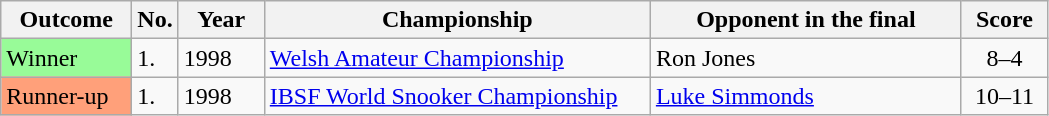<table class="sortable wikitable">
<tr>
<th width="80">Outcome</th>
<th width="20">No.</th>
<th width="50">Year</th>
<th style="width:250px;">Championship</th>
<th style="width:200px;">Opponent in the final</th>
<th style="width:50px;">Score</th>
</tr>
<tr>
<td style="background:#98FB98">Winner</td>
<td>1.</td>
<td>1998</td>
<td><a href='#'>Welsh Amateur Championship</a></td>
<td> Ron Jones</td>
<td style="text-align:center;">8–4</td>
</tr>
<tr>
<td style="background:#ffa07a;">Runner-up</td>
<td>1.</td>
<td>1998</td>
<td><a href='#'>IBSF World Snooker Championship</a></td>
<td> <a href='#'>Luke Simmonds</a></td>
<td style="text-align:center;">10–11</td>
</tr>
</table>
